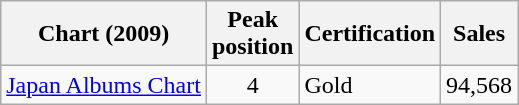<table class="wikitable sortable">
<tr>
<th>Chart (2009)</th>
<th>Peak<br>position</th>
<th>Certification</th>
<th>Sales</th>
</tr>
<tr>
<td><a href='#'>Japan Albums Chart</a></td>
<td style="text-align:center;">4</td>
<td>Gold</td>
<td style="text-align:center;">94,568</td>
</tr>
</table>
